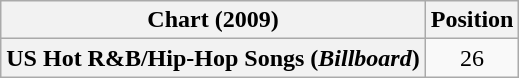<table class="wikitable plainrowheaders" style="text-align:center;">
<tr>
<th scope="col">Chart (2009)</th>
<th scope="col">Position</th>
</tr>
<tr>
<th scope="row">US Hot R&B/Hip-Hop Songs (<em>Billboard</em>)</th>
<td>26</td>
</tr>
</table>
